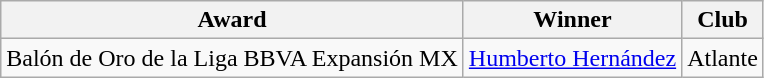<table class="wikitable">
<tr>
<th>Award</th>
<th>Winner</th>
<th>Club</th>
</tr>
<tr>
<td>Balón de Oro de la Liga BBVA Expansión MX</td>
<td> <a href='#'>Humberto Hernández</a></td>
<td>Atlante</td>
</tr>
</table>
